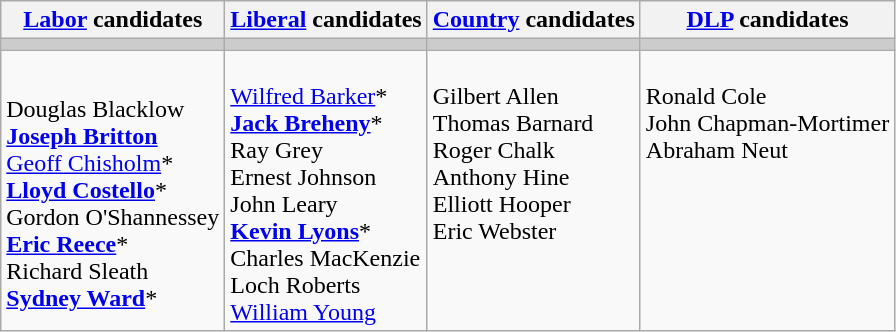<table class="wikitable">
<tr>
<th><a href='#'>Labor</a> candidates</th>
<th><a href='#'>Liberal</a> candidates</th>
<th><a href='#'>Country</a> candidates</th>
<th><a href='#'>DLP</a> candidates</th>
</tr>
<tr bgcolor="#cccccc">
<td></td>
<td></td>
<td></td>
<td></td>
</tr>
<tr>
<td><br>Douglas Blacklow<br>
<strong><a href='#'>Joseph Britton</a></strong><br>
<a href='#'>Geoff Chisholm</a>*<br>
<strong><a href='#'>Lloyd Costello</a></strong>*<br>
Gordon O'Shannessey<br>
<strong><a href='#'>Eric Reece</a></strong>*<br>
Richard Sleath<br>
<strong><a href='#'>Sydney Ward</a></strong>*</td>
<td><br><a href='#'>Wilfred Barker</a>*<br>
<strong><a href='#'>Jack Breheny</a></strong>*<br>
Ray Grey<br>
Ernest Johnson<br>
John Leary<br>
<strong><a href='#'>Kevin Lyons</a></strong>*<br>
Charles MacKenzie<br>
Loch Roberts<br>
<a href='#'>William Young</a></td>
<td valign=top><br>Gilbert Allen<br>
Thomas Barnard<br>
Roger Chalk<br>
Anthony Hine<br>
Elliott Hooper<br>
Eric Webster</td>
<td valign=top><br>Ronald Cole<br>
John Chapman-Mortimer<br>
Abraham Neut</td>
</tr>
</table>
